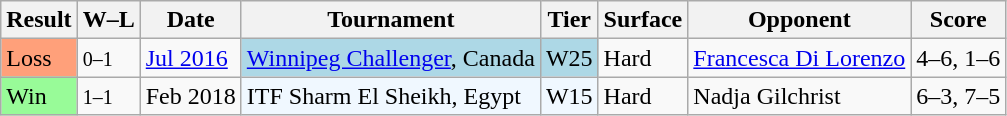<table class="sortable wikitable">
<tr>
<th>Result</th>
<th class="unsortable">W–L</th>
<th>Date</th>
<th>Tournament</th>
<th>Tier</th>
<th>Surface</th>
<th>Opponent</th>
<th class="unsortable">Score</th>
</tr>
<tr>
<td style="background:#ffa07a;">Loss</td>
<td><small>0–1</small></td>
<td><a href='#'>Jul 2016</a></td>
<td style="background:lightblue;"><a href='#'>Winnipeg Challenger</a>, Canada</td>
<td style="background:lightblue;">W25</td>
<td>Hard</td>
<td> <a href='#'>Francesca Di Lorenzo</a></td>
<td>4–6, 1–6</td>
</tr>
<tr>
<td style="background:#98fb98;">Win</td>
<td><small>1–1</small></td>
<td>Feb 2018</td>
<td style="background:#f0f8ff;">ITF Sharm El Sheikh, Egypt</td>
<td style="background:#f0f8ff;">W15</td>
<td>Hard</td>
<td> Nadja Gilchrist</td>
<td>6–3, 7–5</td>
</tr>
</table>
